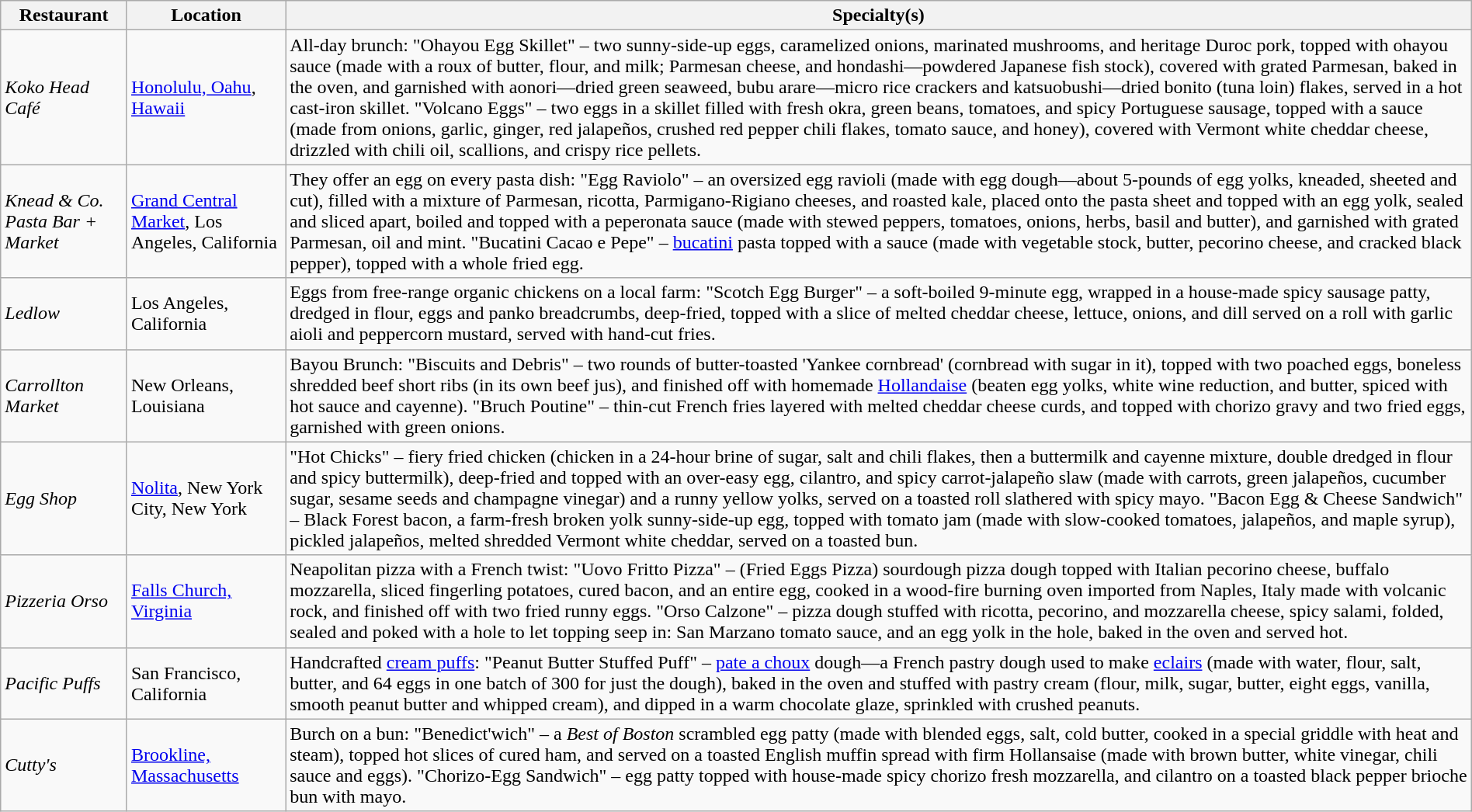<table class="wikitable" style="width:100%;">
<tr>
<th>Restaurant</th>
<th>Location</th>
<th>Specialty(s)</th>
</tr>
<tr>
<td><em>Koko Head Café</em></td>
<td><a href='#'>Honolulu, Oahu</a>, <a href='#'>Hawaii</a></td>
<td>All-day brunch: "Ohayou Egg Skillet" – two sunny-side-up eggs, caramelized onions, marinated mushrooms, and heritage Duroc pork, topped with ohayou sauce (made with a roux of butter, flour, and milk; Parmesan cheese, and hondashi—powdered Japanese fish stock), covered with grated Parmesan, baked in the oven, and garnished with aonori—dried green seaweed, bubu arare—micro rice crackers and katsuobushi—dried bonito (tuna loin) flakes, served in a hot cast-iron skillet. "Volcano Eggs" – two eggs in a skillet filled with fresh okra, green beans, tomatoes, and spicy Portuguese sausage, topped with a sauce (made from onions, garlic, ginger, red jalapeños, crushed red pepper chili flakes, tomato sauce, and honey), covered with Vermont white cheddar cheese, drizzled with chili oil, scallions, and crispy rice pellets.</td>
</tr>
<tr>
<td><em>Knead & Co. Pasta Bar + Market</em></td>
<td><a href='#'>Grand Central Market</a>, Los Angeles, California</td>
<td>They offer an egg on every pasta dish: "Egg Raviolo" – an oversized egg ravioli (made with egg dough—about 5-pounds of egg yolks, kneaded, sheeted and cut), filled with a mixture of Parmesan, ricotta, Parmigano-Rigiano cheeses, and roasted kale, placed onto the pasta sheet and topped with an egg yolk, sealed and sliced apart, boiled and topped with a peperonata sauce (made with stewed peppers, tomatoes, onions, herbs, basil and butter), and garnished with grated Parmesan, oil and mint. "Bucatini Cacao e Pepe" – <a href='#'>bucatini</a> pasta topped with a sauce (made with vegetable stock, butter, pecorino cheese, and cracked black pepper), topped with a whole fried egg.</td>
</tr>
<tr>
<td><em>Ledlow</em></td>
<td>Los Angeles, California</td>
<td>Eggs from free-range organic chickens on a local farm: "Scotch Egg Burger" – a soft-boiled 9-minute egg, wrapped in a house-made spicy sausage patty, dredged in flour, eggs and panko breadcrumbs, deep-fried, topped with a slice of melted cheddar cheese, lettuce, onions, and dill served on a roll with garlic aioli and peppercorn mustard, served with hand-cut fries.</td>
</tr>
<tr>
<td><em>Carrollton Market</em></td>
<td>New Orleans, Louisiana</td>
<td>Bayou Brunch: "Biscuits and Debris" – two rounds of butter-toasted 'Yankee cornbread' (cornbread with sugar in it), topped with two poached eggs, boneless shredded beef short ribs (in its own beef jus), and finished off with homemade <a href='#'>Hollandaise</a> (beaten egg yolks, white wine reduction, and butter, spiced with hot sauce and cayenne). "Bruch Poutine" – thin-cut French fries layered with melted cheddar cheese curds, and topped with chorizo gravy and two fried eggs, garnished with green onions.</td>
</tr>
<tr>
<td><em>Egg Shop</em></td>
<td><a href='#'>Nolita</a>, New York City, New York</td>
<td>"Hot Chicks" – fiery fried chicken (chicken in a 24-hour brine of sugar, salt and chili flakes, then a buttermilk and cayenne mixture, double dredged in flour and spicy buttermilk), deep-fried and topped with an over-easy egg, cilantro, and spicy carrot-jalapeño slaw (made with carrots, green jalapeños, cucumber sugar, sesame seeds and champagne vinegar) and a runny yellow yolks, served on a toasted roll slathered with spicy mayo. "Bacon Egg & Cheese Sandwich" – Black Forest bacon, a farm-fresh broken yolk sunny-side-up egg, topped with tomato jam (made with slow-cooked tomatoes, jalapeños, and maple syrup), pickled jalapeños, melted shredded Vermont white cheddar, served on a toasted bun.</td>
</tr>
<tr>
<td><em>Pizzeria Orso</em></td>
<td><a href='#'>Falls Church, Virginia</a></td>
<td>Neapolitan pizza with a French twist: "Uovo Fritto Pizza" – (Fried Eggs Pizza) sourdough pizza dough topped with Italian pecorino cheese, buffalo mozzarella, sliced fingerling potatoes, cured bacon, and an entire egg, cooked in a wood-fire burning oven imported from Naples, Italy made with volcanic rock, and finished off with two fried runny eggs. "Orso Calzone" – pizza dough stuffed with ricotta, pecorino, and mozzarella cheese, spicy salami, folded, sealed and poked with a hole to let topping seep in: San Marzano tomato sauce, and an egg yolk in the hole, baked in the oven and served hot.</td>
</tr>
<tr>
<td><em>Pacific Puffs</em></td>
<td>San Francisco, California</td>
<td>Handcrafted <a href='#'>cream puffs</a>: "Peanut Butter Stuffed Puff" – <a href='#'>pate a choux</a> dough—a French pastry dough used to make <a href='#'>eclairs</a> (made with water, flour, salt, butter, and 64 eggs in one batch of 300 for just the dough), baked in the oven and stuffed with pastry cream (flour, milk, sugar, butter, eight eggs, vanilla, smooth peanut butter and whipped cream), and dipped in a warm chocolate glaze, sprinkled with crushed peanuts.</td>
</tr>
<tr>
<td><em>Cutty's</em></td>
<td><a href='#'>Brookline, Massachusetts</a></td>
<td>Burch on a bun: "Benedict'wich" – a <em>Best of Boston</em> scrambled egg patty (made with blended eggs, salt, cold butter, cooked in a special griddle with heat and steam), topped hot slices of cured ham, and served on a toasted English muffin spread with firm Hollansaise (made with brown butter, white vinegar, chili sauce and eggs). "Chorizo-Egg Sandwich" – egg patty topped with house-made spicy chorizo fresh mozzarella, and cilantro on a toasted black pepper brioche bun with mayo.</td>
</tr>
</table>
